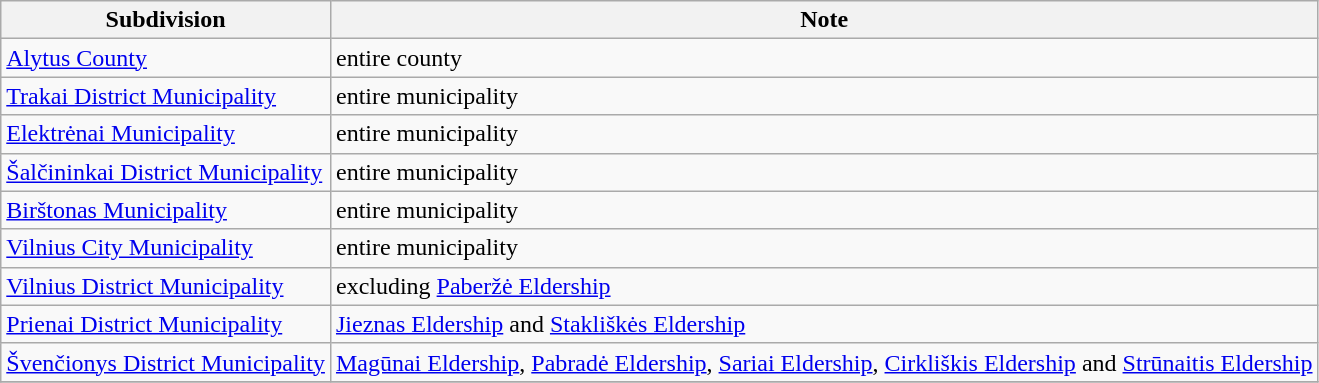<table class="wikitable">
<tr>
<th>Subdivision</th>
<th>Note</th>
</tr>
<tr>
<td><a href='#'>Alytus County</a></td>
<td>entire county</td>
</tr>
<tr>
<td><a href='#'>Trakai District Municipality</a></td>
<td>entire municipality</td>
</tr>
<tr>
<td><a href='#'>Elektrėnai Municipality</a></td>
<td>entire municipality</td>
</tr>
<tr>
<td><a href='#'>Šalčininkai District Municipality</a></td>
<td>entire municipality</td>
</tr>
<tr>
<td><a href='#'>Birštonas Municipality</a></td>
<td>entire municipality</td>
</tr>
<tr>
<td><a href='#'>Vilnius City Municipality</a></td>
<td>entire municipality</td>
</tr>
<tr>
<td><a href='#'>Vilnius District Municipality</a></td>
<td>excluding <a href='#'>Paberžė Eldership</a></td>
</tr>
<tr>
<td><a href='#'>Prienai District Municipality</a></td>
<td><a href='#'>Jieznas Eldership</a> and <a href='#'>Stakliškės Eldership</a></td>
</tr>
<tr>
<td><a href='#'>Švenčionys District  Municipality</a></td>
<td><a href='#'>Magūnai Eldership</a>, <a href='#'>Pabradė Eldership</a>, <a href='#'>Sariai Eldership</a>, <a href='#'>Cirkliškis Eldership</a> and <a href='#'>Strūnaitis Eldership</a></td>
</tr>
<tr>
</tr>
</table>
